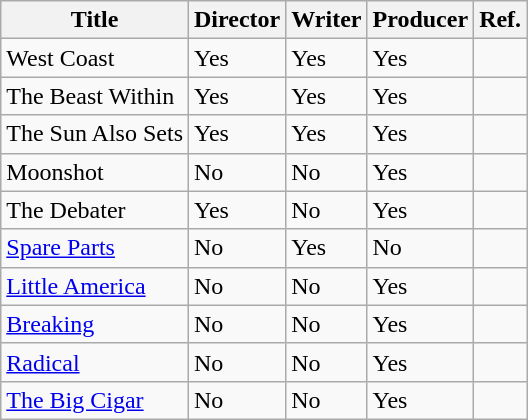<table class="wikitable">
<tr>
<th>Title</th>
<th>Director</th>
<th>Writer</th>
<th>Producer</th>
<th>Ref.</th>
</tr>
<tr>
<td>West Coast</td>
<td>Yes</td>
<td>Yes</td>
<td>Yes</td>
<td></td>
</tr>
<tr>
<td>The Beast Within</td>
<td>Yes</td>
<td>Yes</td>
<td>Yes</td>
<td></td>
</tr>
<tr>
<td>The Sun Also Sets</td>
<td>Yes</td>
<td>Yes</td>
<td>Yes</td>
<td></td>
</tr>
<tr>
<td>Moonshot</td>
<td>No</td>
<td>No</td>
<td>Yes</td>
<td></td>
</tr>
<tr>
<td>The Debater</td>
<td>Yes</td>
<td>No</td>
<td>Yes</td>
<td></td>
</tr>
<tr>
<td><a href='#'>Spare Parts</a></td>
<td>No</td>
<td>Yes</td>
<td>No</td>
<td></td>
</tr>
<tr>
<td><a href='#'>Little America</a></td>
<td>No</td>
<td>No</td>
<td>Yes</td>
<td></td>
</tr>
<tr>
<td><a href='#'>Breaking</a></td>
<td>No</td>
<td>No</td>
<td>Yes</td>
<td></td>
</tr>
<tr>
<td><a href='#'>Radical</a></td>
<td>No</td>
<td>No</td>
<td>Yes</td>
<td></td>
</tr>
<tr>
<td><a href='#'>The Big Cigar</a></td>
<td>No</td>
<td>No</td>
<td>Yes</td>
<td></td>
</tr>
</table>
